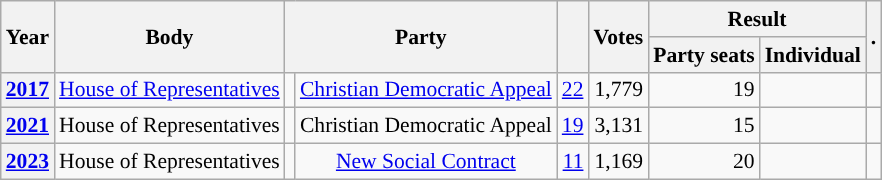<table class="wikitable plainrowheaders sortable" border=2 cellpadding=4 cellspacing=0 style="border: 1px #aaa solid; font-size: 90%; text-align:center;">
<tr>
<th scope="col" rowspan=2>Year</th>
<th scope="col" rowspan=2>Body</th>
<th scope="col" colspan=2 rowspan=2>Party</th>
<th scope="col" rowspan=2></th>
<th scope="col" rowspan=2>Votes</th>
<th scope="colgroup" colspan=2>Result</th>
<th scope="col" rowspan=2 class="unsortable">.</th>
</tr>
<tr>
<th scope="col">Party seats</th>
<th scope="col">Individual</th>
</tr>
<tr>
<th scope="row"><a href='#'>2017</a></th>
<td><a href='#'>House of Representatives</a></td>
<td style="background-color:"></td>
<td><a href='#'>Christian Democratic Appeal</a></td>
<td style=text-align:right><a href='#'>22</a></td>
<td style=text-align:right>1,779</td>
<td style=text-align:right>19</td>
<td></td>
<td></td>
</tr>
<tr>
<th scope="row"><a href='#'>2021</a></th>
<td>House of Representatives</td>
<td style="background-color:"></td>
<td>Christian Democratic Appeal</td>
<td style=text-align:right><a href='#'>19</a></td>
<td style=text-align:right>3,131</td>
<td style=text-align:right>15</td>
<td></td>
<td></td>
</tr>
<tr>
<th scope="row"><a href='#'>2023</a></th>
<td>House of Representatives</td>
<td style="background-color:"></td>
<td><a href='#'>New Social Contract</a></td>
<td style=text-align:right><a href='#'>11</a></td>
<td style=text-align:right>1,169</td>
<td style=text-align:right>20</td>
<td></td>
<td></td>
</tr>
</table>
